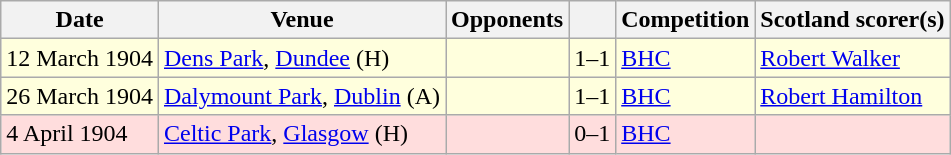<table class="wikitable">
<tr>
<th>Date</th>
<th>Venue</th>
<th>Opponents</th>
<th></th>
<th>Competition</th>
<th>Scotland scorer(s)</th>
</tr>
<tr bgcolor=#ffffdd>
<td>12 March 1904</td>
<td><a href='#'>Dens Park</a>, <a href='#'>Dundee</a> (H)</td>
<td></td>
<td align=center>1–1</td>
<td><a href='#'>BHC</a></td>
<td><a href='#'>Robert Walker</a></td>
</tr>
<tr bgcolor=#ffffdd>
<td>26 March 1904</td>
<td><a href='#'>Dalymount Park</a>, <a href='#'>Dublin</a> (A)</td>
<td></td>
<td align=center>1–1</td>
<td><a href='#'>BHC</a></td>
<td><a href='#'>Robert Hamilton</a></td>
</tr>
<tr bgcolor=#ffdddd>
<td>4 April 1904</td>
<td><a href='#'>Celtic Park</a>, <a href='#'>Glasgow</a> (H)</td>
<td></td>
<td align=center>0–1</td>
<td><a href='#'>BHC</a></td>
<td></td>
</tr>
</table>
